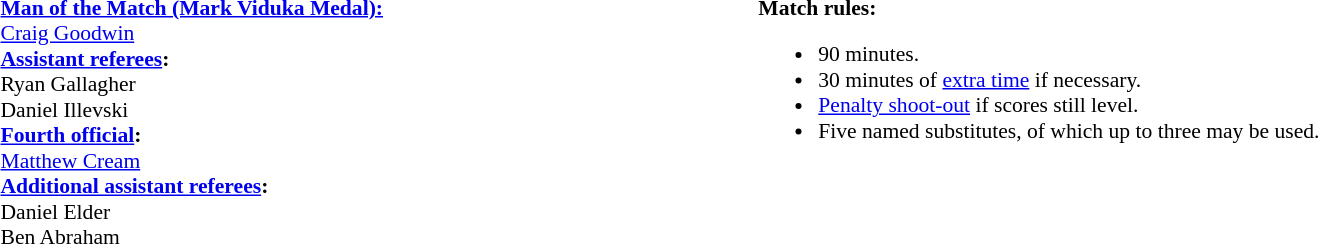<table style="width:100%;font-size:90%">
<tr>
<td><br><strong><a href='#'>Man of the Match (Mark Viduka Medal):</a></strong>
<br> <a href='#'>Craig Goodwin</a><br><strong><a href='#'>Assistant referees</a>:</strong>
<br>Ryan Gallagher
<br>Daniel Illevski
<br><strong><a href='#'>Fourth official</a>:</strong>
<br><a href='#'>Matthew Cream</a>
<br><strong><a href='#'>Additional assistant referees</a>:</strong>
<br>Daniel Elder
<br>Ben Abraham</td>
<td style="width:60%; vertical-align:top"><br><strong>Match rules:</strong><ul><li>90 minutes.</li><li>30 minutes of <a href='#'>extra time</a> if necessary.</li><li><a href='#'>Penalty shoot-out</a> if scores still level.</li><li>Five named substitutes, of which up to three may be used.</li></ul></td>
</tr>
</table>
